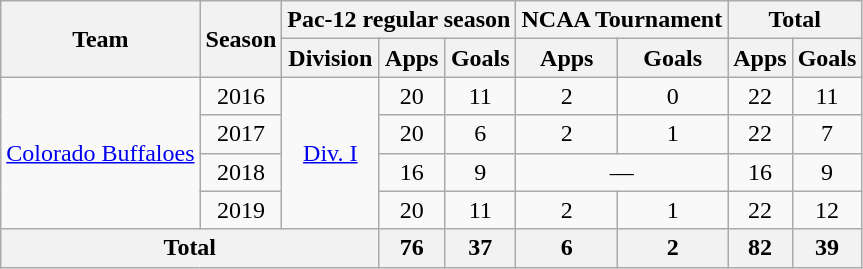<table class="wikitable" style="text-align: center;">
<tr>
<th rowspan="2">Team</th>
<th rowspan="2">Season</th>
<th colspan="3">Pac-12 regular season</th>
<th colspan="2">NCAA Tournament</th>
<th colspan="2">Total</th>
</tr>
<tr>
<th>Division</th>
<th>Apps</th>
<th>Goals</th>
<th>Apps</th>
<th>Goals</th>
<th>Apps</th>
<th>Goals</th>
</tr>
<tr>
<td rowspan="4"><a href='#'>Colorado Buffaloes</a></td>
<td>2016</td>
<td rowspan="4"><a href='#'>Div. I</a></td>
<td>20</td>
<td>11</td>
<td>2</td>
<td>0</td>
<td>22</td>
<td>11</td>
</tr>
<tr>
<td>2017</td>
<td>20</td>
<td>6</td>
<td>2</td>
<td>1</td>
<td>22</td>
<td>7</td>
</tr>
<tr>
<td>2018</td>
<td>16</td>
<td>9</td>
<td colspan="2">—</td>
<td>16</td>
<td>9</td>
</tr>
<tr>
<td>2019</td>
<td>20</td>
<td>11</td>
<td>2</td>
<td>1</td>
<td>22</td>
<td>12</td>
</tr>
<tr>
<th colspan="3">Total</th>
<th>76</th>
<th>37</th>
<th>6</th>
<th>2</th>
<th>82</th>
<th>39</th>
</tr>
</table>
